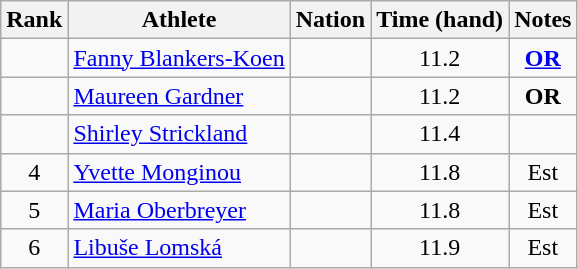<table class="wikitable sortable" style="text-align:center">
<tr>
<th>Rank</th>
<th>Athlete</th>
<th>Nation</th>
<th>Time (hand)</th>
<th>Notes</th>
</tr>
<tr>
<td></td>
<td align=left><a href='#'>Fanny Blankers-Koen</a></td>
<td align=left></td>
<td>11.2</td>
<td><strong><a href='#'>OR</a></strong></td>
</tr>
<tr>
<td></td>
<td align=left><a href='#'>Maureen Gardner</a></td>
<td align=left></td>
<td>11.2</td>
<td><strong>OR</strong></td>
</tr>
<tr>
<td></td>
<td align=left><a href='#'>Shirley Strickland</a></td>
<td align=left></td>
<td>11.4</td>
<td></td>
</tr>
<tr>
<td>4</td>
<td align=left><a href='#'>Yvette Monginou</a></td>
<td align=left></td>
<td>11.8</td>
<td>Est</td>
</tr>
<tr>
<td>5</td>
<td align=left><a href='#'>Maria Oberbreyer</a></td>
<td align=left></td>
<td>11.8</td>
<td>Est</td>
</tr>
<tr>
<td>6</td>
<td align=left><a href='#'>Libuše Lomská</a></td>
<td align=left></td>
<td>11.9</td>
<td>Est</td>
</tr>
</table>
